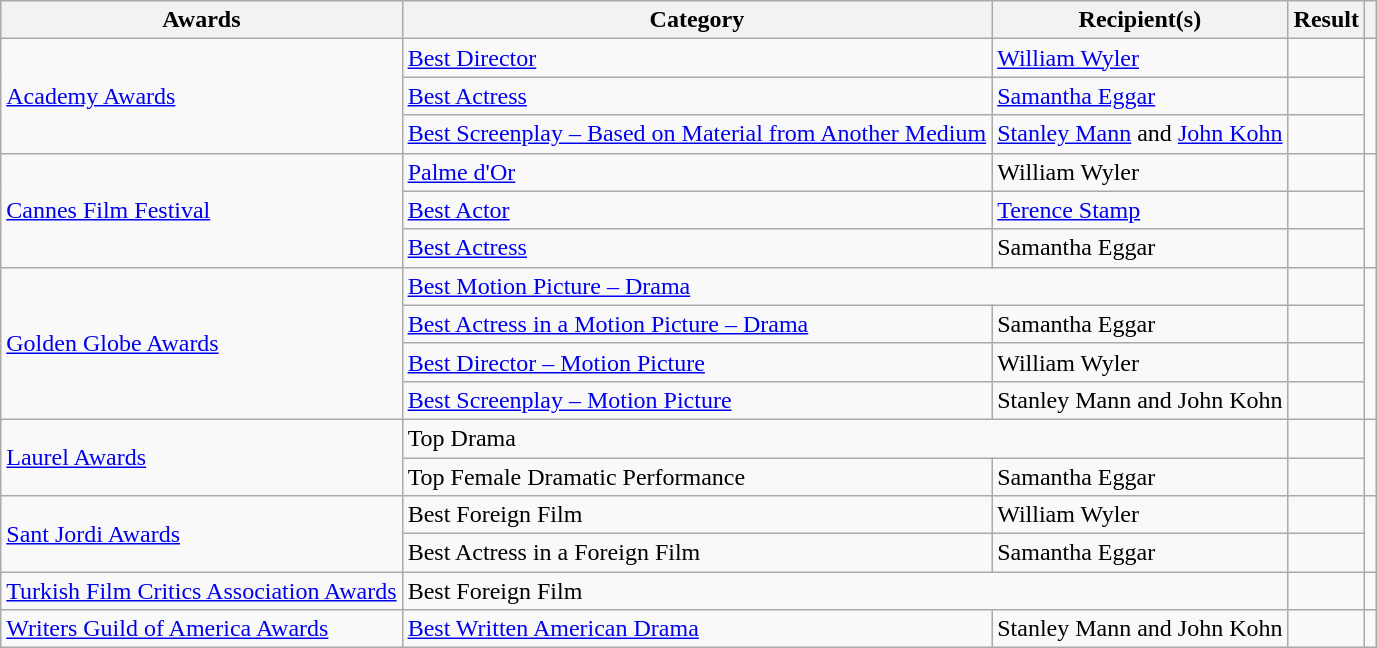<table class="wikitable">
<tr>
<th>Awards</th>
<th>Category</th>
<th>Recipient(s)</th>
<th>Result</th>
<th></th>
</tr>
<tr>
<td rowspan="3"><a href='#'>Academy Awards</a></td>
<td><a href='#'>Best Director</a></td>
<td><a href='#'>William Wyler</a></td>
<td></td>
<td style="text-align:center;" rowspan="3"> <br>  <br> </td>
</tr>
<tr>
<td><a href='#'>Best Actress</a></td>
<td><a href='#'>Samantha Eggar</a></td>
<td></td>
</tr>
<tr>
<td><a href='#'>Best Screenplay – Based on Material from Another Medium</a></td>
<td><a href='#'>Stanley Mann</a> and <a href='#'>John Kohn</a></td>
<td></td>
</tr>
<tr>
<td rowspan="3"><a href='#'>Cannes Film Festival</a></td>
<td><a href='#'>Palme d'Or</a></td>
<td>William Wyler</td>
<td></td>
<td style="text-align:center;" rowspan="3"></td>
</tr>
<tr>
<td><a href='#'>Best Actor</a></td>
<td><a href='#'>Terence Stamp</a></td>
<td></td>
</tr>
<tr>
<td><a href='#'>Best Actress</a></td>
<td>Samantha Eggar</td>
<td></td>
</tr>
<tr>
<td rowspan="4"><a href='#'>Golden Globe Awards</a></td>
<td colspan="2"><a href='#'>Best Motion Picture – Drama</a></td>
<td></td>
<td style="text-align:center;" rowspan="4"></td>
</tr>
<tr>
<td><a href='#'>Best Actress in a Motion Picture – Drama</a></td>
<td>Samantha Eggar</td>
<td></td>
</tr>
<tr>
<td><a href='#'>Best Director – Motion Picture</a></td>
<td>William Wyler</td>
<td></td>
</tr>
<tr>
<td><a href='#'>Best Screenplay – Motion Picture</a></td>
<td>Stanley Mann and John Kohn</td>
<td></td>
</tr>
<tr>
<td rowspan="2"><a href='#'>Laurel Awards</a></td>
<td colspan="2">Top Drama</td>
<td></td>
<td style="text-align:center;" rowspan="2"></td>
</tr>
<tr>
<td>Top Female Dramatic Performance</td>
<td>Samantha Eggar</td>
<td></td>
</tr>
<tr>
<td rowspan="2"><a href='#'>Sant Jordi Awards</a></td>
<td>Best Foreign Film</td>
<td>William Wyler</td>
<td></td>
<td style="text-align:center;" rowspan="2"></td>
</tr>
<tr>
<td>Best Actress in a Foreign Film</td>
<td>Samantha Eggar</td>
<td></td>
</tr>
<tr>
<td><a href='#'>Turkish Film Critics Association Awards</a></td>
<td colspan="2">Best Foreign Film</td>
<td></td>
<td style="text-align:center;"></td>
</tr>
<tr>
<td><a href='#'>Writers Guild of America Awards</a></td>
<td><a href='#'>Best Written American Drama</a></td>
<td>Stanley Mann and John Kohn</td>
<td></td>
<td style="text-align:center;"></td>
</tr>
</table>
